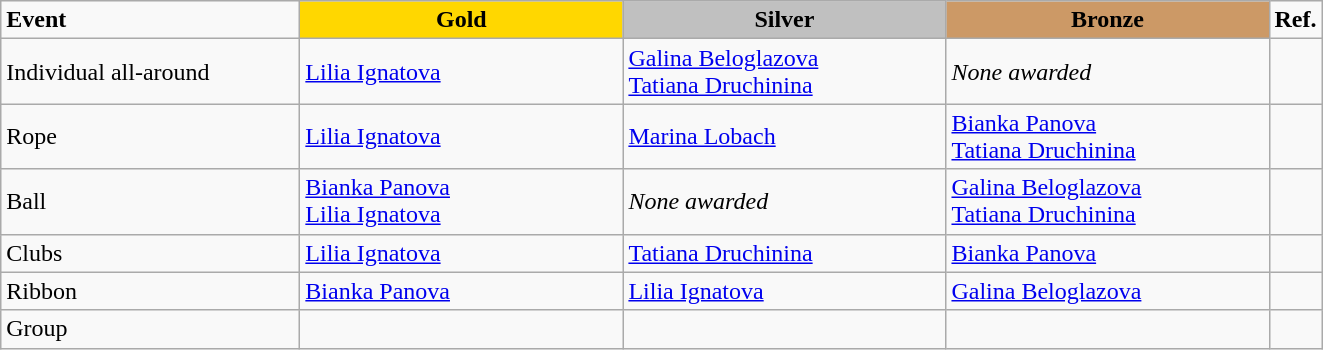<table class="wikitable">
<tr>
<td style="width:12em;"><strong>Event</strong></td>
<td style="text-align:center; background:gold; width:13em;"><strong>Gold</strong></td>
<td style="text-align:center; background:silver; width:13em;"><strong>Silver</strong></td>
<td style="text-align:center; background:#c96; width:13em;"><strong>Bronze</strong></td>
<td style="width:1em;"><strong>Ref.</strong></td>
</tr>
<tr>
<td>Individual all-around</td>
<td> <a href='#'>Lilia Ignatova</a></td>
<td> <a href='#'>Galina Beloglazova</a> <br>  <a href='#'>Tatiana Druchinina</a></td>
<td><em>None awarded</em></td>
<td></td>
</tr>
<tr>
<td>Rope</td>
<td> <a href='#'>Lilia Ignatova</a></td>
<td> <a href='#'>Marina Lobach</a></td>
<td> <a href='#'>Bianka Panova</a> <br>  <a href='#'>Tatiana Druchinina</a></td>
<td></td>
</tr>
<tr>
<td>Ball</td>
<td> <a href='#'>Bianka Panova</a> <br>  <a href='#'>Lilia Ignatova</a></td>
<td><em>None awarded</em></td>
<td> <a href='#'>Galina Beloglazova</a> <br>  <a href='#'>Tatiana Druchinina</a></td>
<td></td>
</tr>
<tr>
<td>Clubs</td>
<td> <a href='#'>Lilia Ignatova</a></td>
<td> <a href='#'>Tatiana Druchinina</a></td>
<td> <a href='#'>Bianka Panova</a></td>
<td></td>
</tr>
<tr>
<td>Ribbon</td>
<td> <a href='#'>Bianka Panova</a></td>
<td> <a href='#'>Lilia Ignatova</a></td>
<td> <a href='#'>Galina Beloglazova</a></td>
<td></td>
</tr>
<tr>
<td>Group</td>
<td></td>
<td></td>
<td></td>
<td></td>
</tr>
</table>
